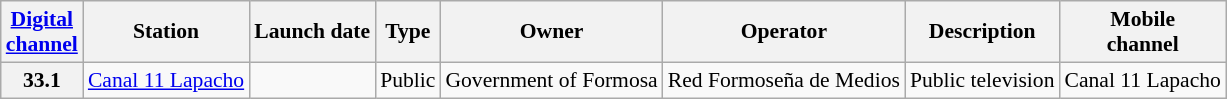<table class="wikitable sortable" style="font-size: 90%;">
<tr>
<th><a href='#'>Digital<br>channel</a></th>
<th>Station</th>
<th>Launch date</th>
<th>Type</th>
<th>Owner</th>
<th>Operator</th>
<th>Description</th>
<th>Mobile<br>channel</th>
</tr>
<tr>
<th>33.1</th>
<td><a href='#'>Canal 11 Lapacho</a></td>
<td></td>
<td>Public</td>
<td>Government of Formosa</td>
<td>Red Formoseña de Medios</td>
<td>Public television</td>
<td>Canal 11 Lapacho</td>
</tr>
</table>
